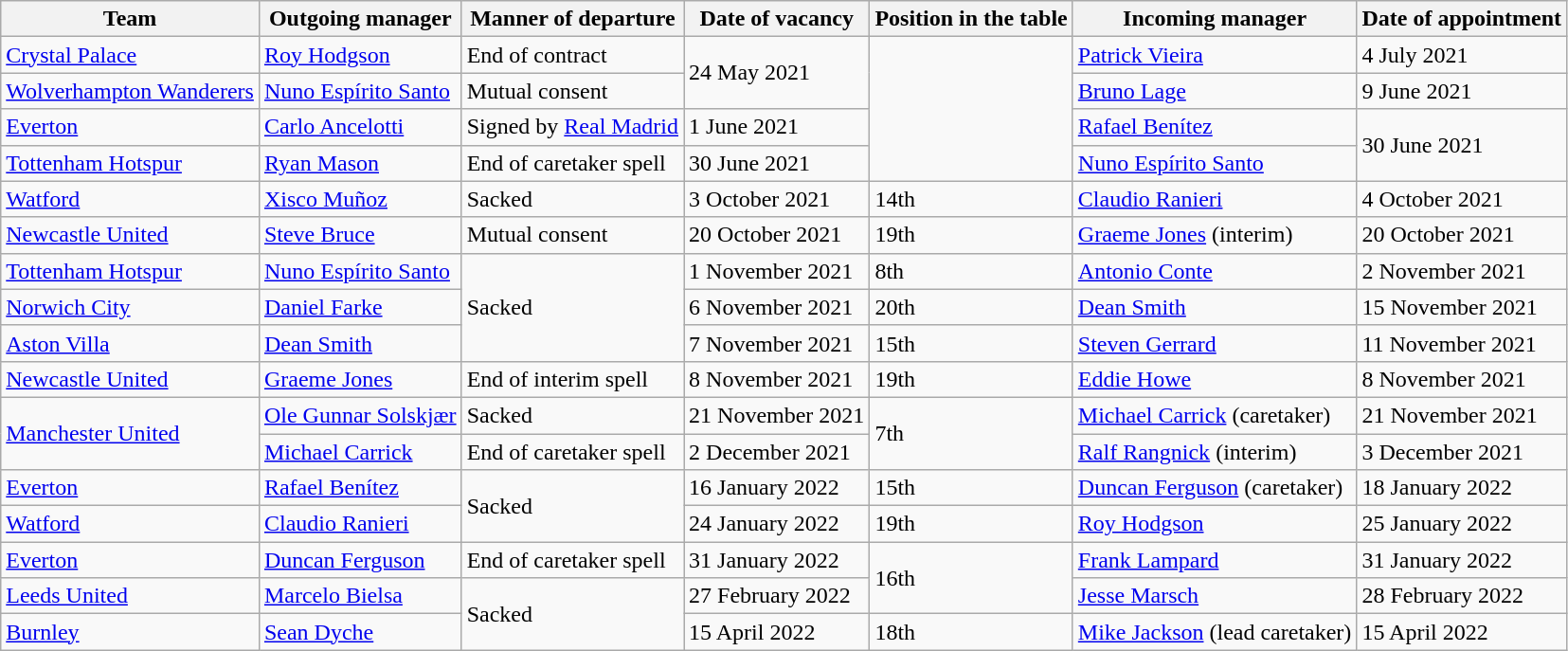<table class="wikitable sortable">
<tr>
<th>Team</th>
<th>Outgoing manager</th>
<th>Manner of departure</th>
<th>Date of vacancy</th>
<th>Position in the table</th>
<th>Incoming manager</th>
<th>Date of appointment</th>
</tr>
<tr>
<td><a href='#'>Crystal Palace</a></td>
<td> <a href='#'>Roy Hodgson</a></td>
<td>End of contract</td>
<td rowspan="2">24 May 2021</td>
<td rowspan="4"></td>
<td> <a href='#'>Patrick Vieira</a></td>
<td>4 July 2021</td>
</tr>
<tr>
<td><a href='#'>Wolverhampton Wanderers</a></td>
<td> <a href='#'>Nuno Espírito Santo</a></td>
<td>Mutual consent</td>
<td> <a href='#'>Bruno Lage</a></td>
<td>9 June 2021</td>
</tr>
<tr>
<td><a href='#'>Everton</a></td>
<td> <a href='#'>Carlo Ancelotti</a></td>
<td>Signed by <a href='#'>Real Madrid</a></td>
<td>1 June 2021</td>
<td> <a href='#'>Rafael Benítez</a></td>
<td rowspan="2">30 June 2021</td>
</tr>
<tr>
<td><a href='#'>Tottenham Hotspur</a></td>
<td> <a href='#'>Ryan Mason</a></td>
<td>End of caretaker spell</td>
<td>30 June 2021</td>
<td> <a href='#'>Nuno Espírito Santo</a></td>
</tr>
<tr>
<td><a href='#'>Watford</a></td>
<td> <a href='#'>Xisco Muñoz</a></td>
<td>Sacked</td>
<td>3 October 2021</td>
<td>14th</td>
<td> <a href='#'>Claudio Ranieri</a></td>
<td>4 October 2021</td>
</tr>
<tr>
<td><a href='#'>Newcastle United</a></td>
<td> <a href='#'>Steve Bruce</a></td>
<td>Mutual consent</td>
<td>20 October 2021</td>
<td>19th</td>
<td> <a href='#'>Graeme Jones</a> (interim)</td>
<td>20 October 2021</td>
</tr>
<tr>
<td><a href='#'>Tottenham Hotspur</a></td>
<td> <a href='#'>Nuno Espírito Santo</a></td>
<td rowspan=3>Sacked</td>
<td>1 November 2021</td>
<td>8th</td>
<td> <a href='#'>Antonio Conte</a></td>
<td>2 November 2021</td>
</tr>
<tr>
<td><a href='#'>Norwich City</a></td>
<td> <a href='#'>Daniel Farke</a></td>
<td>6 November 2021</td>
<td>20th</td>
<td> <a href='#'>Dean Smith</a></td>
<td>15 November 2021</td>
</tr>
<tr>
<td><a href='#'>Aston Villa</a></td>
<td> <a href='#'>Dean Smith</a></td>
<td>7 November 2021</td>
<td>15th</td>
<td> <a href='#'>Steven Gerrard</a></td>
<td>11 November 2021</td>
</tr>
<tr>
<td><a href='#'>Newcastle United</a></td>
<td> <a href='#'>Graeme Jones</a></td>
<td>End of interim spell</td>
<td>8 November 2021</td>
<td>19th</td>
<td> <a href='#'>Eddie Howe</a></td>
<td>8 November 2021</td>
</tr>
<tr>
<td rowspan=2><a href='#'>Manchester United</a></td>
<td> <a href='#'>Ole Gunnar Solskjær</a></td>
<td>Sacked</td>
<td>21 November 2021</td>
<td rowspan="2">7th</td>
<td> <a href='#'>Michael Carrick</a> (caretaker)</td>
<td>21 November 2021</td>
</tr>
<tr>
<td> <a href='#'>Michael Carrick</a></td>
<td>End of caretaker spell</td>
<td>2 December 2021</td>
<td> <a href='#'>Ralf Rangnick</a> (interim)</td>
<td>3 December 2021</td>
</tr>
<tr>
<td><a href='#'>Everton</a></td>
<td> <a href='#'>Rafael Benítez</a></td>
<td rowspan="2">Sacked</td>
<td>16 January 2022</td>
<td>15th</td>
<td> <a href='#'>Duncan Ferguson</a> (caretaker)</td>
<td>18 January 2022</td>
</tr>
<tr>
<td><a href='#'>Watford</a></td>
<td> <a href='#'>Claudio Ranieri</a></td>
<td>24 January 2022</td>
<td>19th</td>
<td> <a href='#'>Roy Hodgson</a></td>
<td>25 January 2022</td>
</tr>
<tr>
<td><a href='#'>Everton</a></td>
<td> <a href='#'>Duncan Ferguson</a></td>
<td>End of caretaker spell</td>
<td>31 January 2022</td>
<td rowspan="2">16th</td>
<td> <a href='#'>Frank Lampard</a></td>
<td>31 January 2022</td>
</tr>
<tr>
<td><a href='#'>Leeds United</a></td>
<td> <a href='#'>Marcelo Bielsa</a></td>
<td rowspan="2">Sacked</td>
<td>27 February 2022</td>
<td> <a href='#'>Jesse Marsch</a></td>
<td>28 February 2022</td>
</tr>
<tr>
<td><a href='#'>Burnley</a></td>
<td> <a href='#'>Sean Dyche</a></td>
<td>15 April 2022</td>
<td>18th</td>
<td> <a href='#'>Mike Jackson</a> (lead caretaker)</td>
<td>15 April 2022</td>
</tr>
</table>
